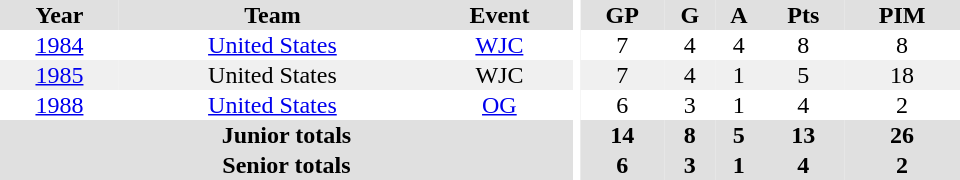<table border="0" cellpadding="1" cellspacing="0" ID="Table3" style="text-align:center; width:40em">
<tr ALIGN="center" bgcolor="#e0e0e0">
<th>Year</th>
<th>Team</th>
<th>Event</th>
<th rowspan="99" bgcolor="#ffffff"></th>
<th>GP</th>
<th>G</th>
<th>A</th>
<th>Pts</th>
<th>PIM</th>
</tr>
<tr>
<td><a href='#'>1984</a></td>
<td><a href='#'>United States</a></td>
<td><a href='#'>WJC</a></td>
<td>7</td>
<td>4</td>
<td>4</td>
<td>8</td>
<td>8</td>
</tr>
<tr bgcolor="#f0f0f0">
<td><a href='#'>1985</a></td>
<td>United States</td>
<td>WJC</td>
<td>7</td>
<td>4</td>
<td>1</td>
<td>5</td>
<td>18</td>
</tr>
<tr>
<td><a href='#'>1988</a></td>
<td><a href='#'>United States</a></td>
<td><a href='#'>OG</a></td>
<td>6</td>
<td>3</td>
<td>1</td>
<td>4</td>
<td>2</td>
</tr>
<tr bgcolor="#e0e0e0">
<th colspan="3">Junior totals</th>
<th>14</th>
<th>8</th>
<th>5</th>
<th>13</th>
<th>26</th>
</tr>
<tr bgcolor="#e0e0e0">
<th colspan="3">Senior totals</th>
<th>6</th>
<th>3</th>
<th>1</th>
<th>4</th>
<th>2</th>
</tr>
</table>
